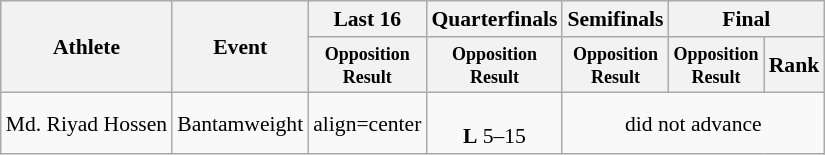<table class=wikitable style="font-size:90%">
<tr>
<th rowspan="2">Athlete</th>
<th rowspan="2">Event</th>
<th>Last 16</th>
<th>Quarterfinals</th>
<th>Semifinals</th>
<th colspan="2">Final</th>
</tr>
<tr>
<th style="line-height:1em"><small>Opposition<br>Result</small></th>
<th style="line-height:1em"><small>Opposition<br>Result</small></th>
<th style="line-height:1em"><small>Opposition<br>Result</small></th>
<th style="line-height:1em"><small>Opposition<br>Result</small></th>
<th>Rank</th>
</tr>
<tr>
<td>Md. Riyad Hossen</td>
<td>Bantamweight</td>
<td>align=center </td>
<td align=center><br><strong>L</strong> 5–15</td>
<td style="text-align:center;" colspan="3">did not advance</td>
</tr>
</table>
